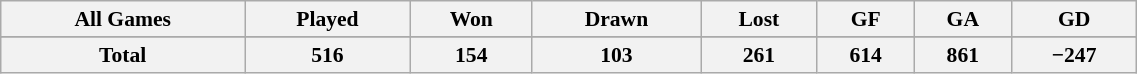<table class="sortable wikitable" style="width:60%; font-size:90%; text-align:center;">
<tr>
<th>All Games</th>
<th>Played</th>
<th>Won</th>
<th>Drawn</th>
<th>Lost</th>
<th>GF</th>
<th>GA</th>
<th>GD</th>
</tr>
<tr bgcolor="#d0ffd0" align="center">
</tr>
<tr>
</tr>
<tr class="sortbottom">
<th>Total</th>
<th>516</th>
<th>154</th>
<th>103</th>
<th>261</th>
<th>614</th>
<th>861</th>
<th>−247</th>
</tr>
</table>
